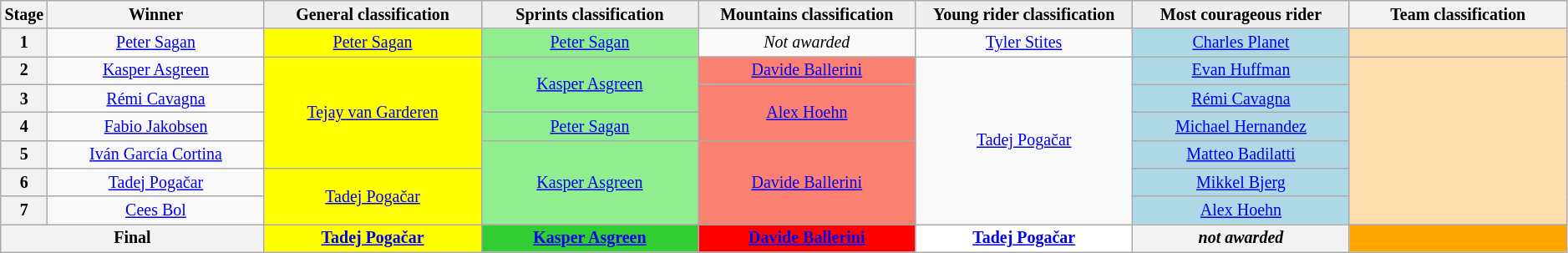<table class="wikitable" style="text-align: center; font-size:smaller;">
<tr style="background:#efefef;">
<th style="width:2%;">Stage</th>
<th style="width:14%;">Winner</th>
<th style="background:#efefef; width:14%;">General classification<br></th>
<th style="background:#efefef; width:14%;">Sprints classification<br></th>
<th style="background:#efefef; width:14%;">Mountains classification<br></th>
<th style="background:#efefef; width:14%;">Young rider classification<br></th>
<th style="background:#efefef; width:14%;">Most courageous rider<br></th>
<th style="width:14%;">Team classification</th>
</tr>
<tr>
<th>1</th>
<td><a href='#'>Peter Sagan</a></td>
<td style="background:yellow;"><a href='#'>Peter Sagan</a></td>
<td style="background:lightgreen;"><a href='#'>Peter Sagan</a></td>
<td><em>Not awarded</em></td>
<td style="background:offwhite;"><a href='#'>Tyler Stites</a></td>
<td style="background:lightblue;"><a href='#'>Charles Planet</a></td>
<td style="background:navajowhite;"></td>
</tr>
<tr>
<th>2</th>
<td><a href='#'>Kasper Asgreen</a></td>
<td style="background:yellow;" rowspan="4"><a href='#'>Tejay van Garderen</a></td>
<td style="background:lightgreen;" rowspan="2"><a href='#'>Kasper Asgreen</a></td>
<td style="background:salmon;"><a href='#'>Davide Ballerini</a></td>
<td style="background:offwhite;" rowspan="6"><a href='#'>Tadej Pogačar</a></td>
<td style="background:lightblue;"><a href='#'>Evan Huffman</a></td>
<td style="background:navajowhite;" rowspan="6"></td>
</tr>
<tr>
<th>3</th>
<td><a href='#'>Rémi Cavagna</a></td>
<td style="background:salmon;" rowspan="2"><a href='#'>Alex Hoehn</a></td>
<td style="background:lightblue;"><a href='#'>Rémi Cavagna</a></td>
</tr>
<tr>
<th>4</th>
<td><a href='#'>Fabio Jakobsen</a></td>
<td style="background:lightgreen;"><a href='#'>Peter Sagan</a></td>
<td style="background:lightblue;"><a href='#'>Michael Hernandez</a></td>
</tr>
<tr>
<th>5</th>
<td><a href='#'>Iván García Cortina</a></td>
<td style="background:lightgreen;" rowspan="3"><a href='#'>Kasper Asgreen</a></td>
<td style="background:salmon;" rowspan="3"><a href='#'>Davide Ballerini</a></td>
<td style="background:lightblue;"><a href='#'>Matteo Badilatti</a></td>
</tr>
<tr>
<th>6</th>
<td><a href='#'>Tadej Pogačar</a></td>
<td style="background:yellow;" rowspan="2"><a href='#'>Tadej Pogačar</a></td>
<td style="background:lightblue;"><a href='#'>Mikkel Bjerg</a></td>
</tr>
<tr>
<th>7</th>
<td><a href='#'>Cees Bol</a></td>
<td style="background:lightblue;"><a href='#'>Alex Hoehn</a></td>
</tr>
<tr>
<th colspan="2">Final</th>
<th style="background:yellow;"><a href='#'>Tadej Pogačar</a></th>
<th style="background:limegreen;"><a href='#'>Kasper Asgreen</a></th>
<th style="background:red;"><a href='#'>Davide Ballerini</a></th>
<th style="background:white;"><a href='#'>Tadej Pogačar</a></th>
<th><em>not awarded</em></th>
<th style="background:orange;"></th>
</tr>
</table>
